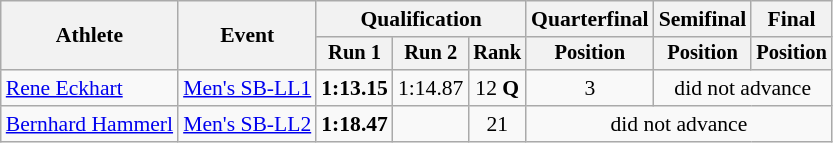<table class="wikitable" style="font-size:90%">
<tr>
<th rowspan="2">Athlete</th>
<th rowspan="2">Event</th>
<th colspan="3">Qualification</th>
<th>Quarterfinal</th>
<th>Semifinal</th>
<th>Final</th>
</tr>
<tr style=font-size:95%>
<th>Run 1</th>
<th>Run 2</th>
<th>Rank</th>
<th>Position</th>
<th>Position</th>
<th>Position</th>
</tr>
<tr align=center>
<td align=left><a href='#'>Rene Eckhart</a></td>
<td align=left><a href='#'>Men's SB-LL1</a></td>
<td><strong>1:13.15</strong></td>
<td>1:14.87</td>
<td>12 <strong>Q</strong></td>
<td>3</td>
<td colspan=2>did not advance</td>
</tr>
<tr align=center>
<td align=left><a href='#'>Bernhard Hammerl</a></td>
<td align=left><a href='#'>Men's SB-LL2</a></td>
<td><strong>1:18.47</strong></td>
<td></td>
<td>21</td>
<td colspan=3>did not advance</td>
</tr>
</table>
